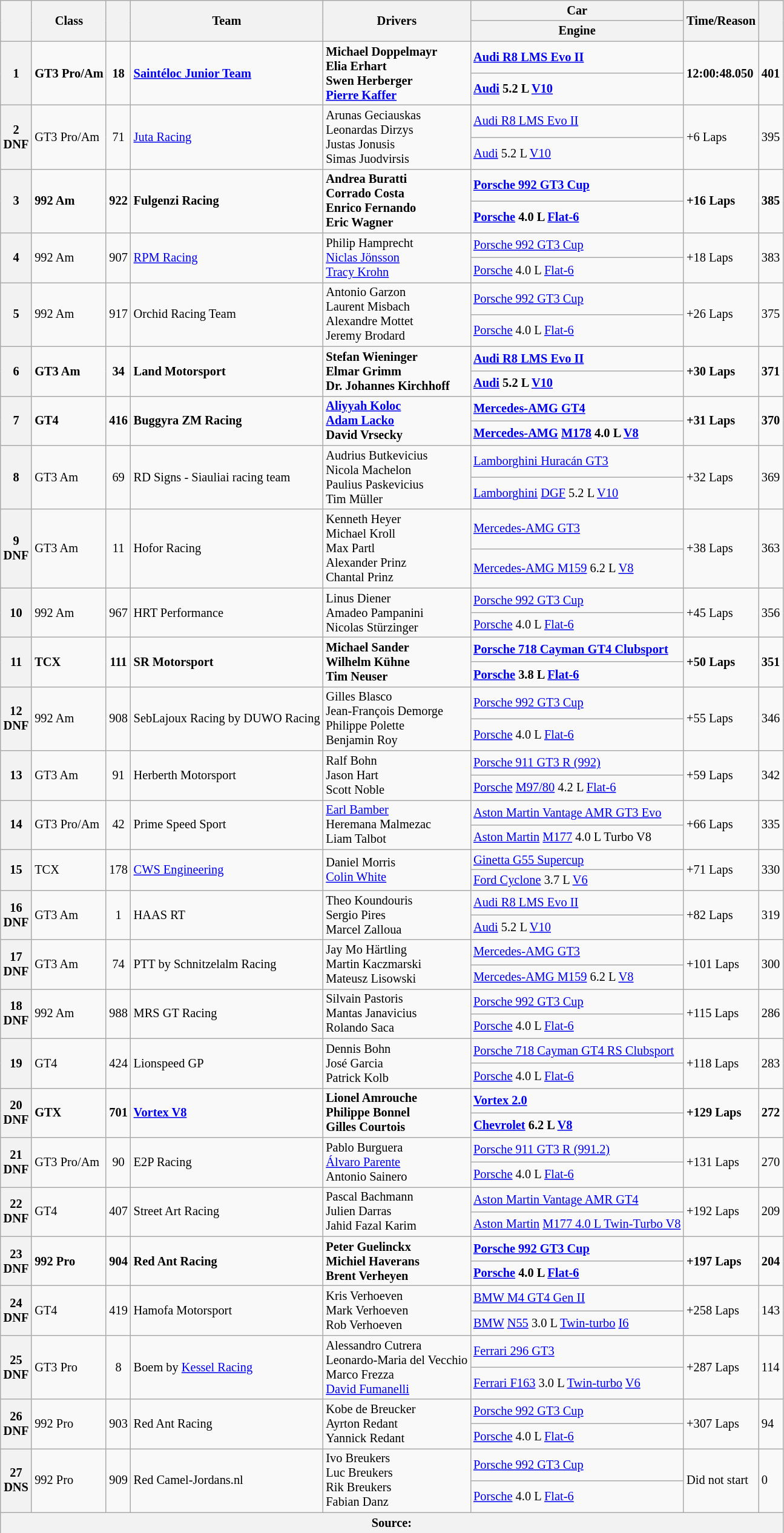<table class="wikitable" style="font-size:85%;">
<tr>
<th rowspan=2></th>
<th rowspan=2>Class</th>
<th rowspan=2></th>
<th rowspan=2>Team</th>
<th rowspan=2>Drivers</th>
<th>Car</th>
<th rowspan=2>Time/Reason</th>
<th rowspan=2></th>
</tr>
<tr>
<th>Engine</th>
</tr>
<tr>
<th rowspan=2>1</th>
<td rowspan=2><strong>GT3 Pro/Am</strong></td>
<td rowspan=2 align=center><strong>18</strong></td>
<td rowspan=2><strong> <a href='#'>Saintéloc Junior Team</a></strong></td>
<td rowspan=2><strong> Michael Doppelmayr<br> Elia Erhart<br> Swen Herberger<br> <a href='#'>Pierre Kaffer</a></strong></td>
<td><a href='#'><strong>Audi R8 LMS Evo II</strong></a></td>
<td rowspan=2><strong>12:00:48.050</strong></td>
<td rowspan=2><strong>401</strong></td>
</tr>
<tr>
<td><strong><a href='#'>Audi</a> 5.2 L <a href='#'>V10</a></strong></td>
</tr>
<tr>
<th rowspan=2>2<br>DNF</th>
<td rowspan=2>GT3 Pro/Am</td>
<td rowspan=2 align=center>71</td>
<td rowspan=2> <a href='#'>Juta Racing</a></td>
<td rowspan=2> Arunas Geciauskas<br> Leonardas Dirzys<br> Justas Jonusis<br> Simas Juodvirsis</td>
<td><a href='#'>Audi R8 LMS Evo II</a></td>
<td rowspan=2>+6 Laps</td>
<td rowspan=2>395</td>
</tr>
<tr>
<td><a href='#'>Audi</a> 5.2 L <a href='#'>V10</a></td>
</tr>
<tr>
<th rowspan=2>3</th>
<td rowspan=2><strong>992 Am</strong></td>
<td rowspan=2 align=center><strong>922</strong></td>
<td rowspan=2><strong> Fulgenzi Racing</strong></td>
<td rowspan=2><strong> Andrea Buratti<br> Corrado Costa<br> Enrico Fernando<br> Eric Wagner</strong></td>
<td><a href='#'><strong>Porsche 992 GT3 Cup</strong></a></td>
<td rowspan=2><strong>+16 Laps</strong></td>
<td rowspan=2><strong>385</strong></td>
</tr>
<tr>
<td><strong><a href='#'>Porsche</a> 4.0 L <a href='#'>Flat-6</a></strong></td>
</tr>
<tr>
<th rowspan=2>4</th>
<td rowspan=2>992 Am</td>
<td rowspan=2 align=center>907</td>
<td rowspan=2> <a href='#'>RPM Racing</a></td>
<td rowspan=2> Philip Hamprecht<br> <a href='#'>Niclas Jönsson</a><br> <a href='#'>Tracy Krohn</a></td>
<td><a href='#'>Porsche 992 GT3 Cup</a></td>
<td rowspan=2>+18 Laps</td>
<td rowspan=2>383</td>
</tr>
<tr>
<td><a href='#'>Porsche</a> 4.0 L <a href='#'>Flat-6</a></td>
</tr>
<tr>
<th rowspan=2>5</th>
<td rowspan=2>992 Am</td>
<td rowspan=2 align=center>917</td>
<td rowspan=2> Orchid Racing Team</td>
<td rowspan=2> Antonio Garzon<br> Laurent Misbach<br> Alexandre Mottet<br> Jeremy Brodard</td>
<td><a href='#'>Porsche 992 GT3 Cup</a></td>
<td rowspan=2>+26 Laps</td>
<td rowspan=2>375</td>
</tr>
<tr>
<td><a href='#'>Porsche</a> 4.0 L <a href='#'>Flat-6</a></td>
</tr>
<tr>
<th rowspan=2>6</th>
<td rowspan=2><strong>GT3 Am</strong></td>
<td rowspan=2 align=center><strong>34</strong></td>
<td rowspan=2><strong> Land Motorsport</strong></td>
<td rowspan=2><strong> Stefan Wieninger<br> Elmar Grimm<br> Dr. Johannes Kirchhoff</strong></td>
<td><a href='#'><strong>Audi R8 LMS Evo II</strong></a></td>
<td rowspan=2><strong>+30 Laps</strong></td>
<td rowspan=2><strong>371</strong></td>
</tr>
<tr>
<td><strong><a href='#'>Audi</a> 5.2 L <a href='#'>V10</a></strong></td>
</tr>
<tr>
<th rowspan=2>7</th>
<td rowspan=2><strong>GT4</strong></td>
<td rowspan=2 align=center><strong>416</strong></td>
<td rowspan=2><strong> Buggyra ZM Racing</strong></td>
<td rowspan=2><strong> <a href='#'>Aliyyah Koloc</a><br> <a href='#'>Adam Lacko</a><br> David Vrsecky</strong></td>
<td><a href='#'><strong>Mercedes-AMG GT4</strong></a></td>
<td rowspan=2><strong>+31 Laps</strong></td>
<td rowspan=2><strong>370</strong></td>
</tr>
<tr>
<td><strong><a href='#'>Mercedes-AMG</a> <a href='#'>M178</a> 4.0 L <a href='#'>V8</a></strong></td>
</tr>
<tr>
<th rowspan=2>8</th>
<td rowspan=2>GT3 Am</td>
<td rowspan=2 align=center>69</td>
<td rowspan=2> RD Signs - Siauliai racing team</td>
<td rowspan=2> Audrius Butkevicius<br> Nicola Machelon<br> Paulius Paskevicius<br> Tim Müller</td>
<td><a href='#'>Lamborghini Huracán GT3</a></td>
<td rowspan=2>+32 Laps</td>
<td rowspan=2>369</td>
</tr>
<tr>
<td><a href='#'>Lamborghini</a> <a href='#'>DGF</a> 5.2 L <a href='#'>V10</a></td>
</tr>
<tr>
<th rowspan=2>9<br>DNF</th>
<td rowspan=2>GT3 Am</td>
<td rowspan=2 align=center>11</td>
<td rowspan=2> Hofor Racing</td>
<td rowspan=2> Kenneth Heyer<br> Michael Kroll<br> Max Partl<br> Alexander Prinz<br> Chantal Prinz</td>
<td><a href='#'>Mercedes-AMG GT3</a></td>
<td rowspan=2>+38 Laps</td>
<td rowspan=2>363</td>
</tr>
<tr>
<td><a href='#'>Mercedes-AMG M159</a> 6.2 L <a href='#'>V8</a></td>
</tr>
<tr>
<th rowspan=2>10</th>
<td rowspan=2>992 Am</td>
<td rowspan=2 align=center>967</td>
<td rowspan=2> HRT Performance</td>
<td rowspan=2> Linus Diener<br> Amadeo Pampanini<br> Nicolas Stürzinger</td>
<td><a href='#'>Porsche 992 GT3 Cup</a></td>
<td rowspan=2>+45 Laps</td>
<td rowspan=2>356</td>
</tr>
<tr>
<td><a href='#'>Porsche</a> 4.0 L <a href='#'>Flat-6</a></td>
</tr>
<tr>
<th rowspan=2>11</th>
<td rowspan=2><strong>TCX</strong></td>
<td rowspan=2 align=center><strong>111</strong></td>
<td rowspan=2><strong> SR Motorsport</strong></td>
<td rowspan=2><strong> Michael Sander<br> Wilhelm Kühne<br> Tim Neuser</strong></td>
<td><a href='#'><strong>Porsche 718 Cayman GT4 Clubsport</strong></a></td>
<td rowspan=2><strong>+50 Laps</strong></td>
<td rowspan=2><strong>351</strong></td>
</tr>
<tr>
<td><strong><a href='#'>Porsche</a> 3.8 L <a href='#'>Flat-6</a></strong></td>
</tr>
<tr>
<th rowspan=2>12<br>DNF</th>
<td rowspan=2>992 Am</td>
<td rowspan=2 align=center>908</td>
<td rowspan=2> SebLajoux Racing by DUWO Racing</td>
<td rowspan=2> Gilles Blasco<br> Jean-François Demorge<br> Philippe Polette<br> Benjamin Roy</td>
<td><a href='#'>Porsche 992 GT3 Cup</a></td>
<td rowspan=2>+55 Laps</td>
<td rowspan=2>346</td>
</tr>
<tr>
<td><a href='#'>Porsche</a> 4.0 L <a href='#'>Flat-6</a></td>
</tr>
<tr>
<th rowspan=2>13</th>
<td rowspan=2>GT3 Am</td>
<td rowspan=2 align=center>91</td>
<td rowspan=2> Herberth Motorsport</td>
<td rowspan=2> Ralf Bohn<br> Jason Hart<br> Scott Noble</td>
<td><a href='#'>Porsche 911 GT3 R (992)</a></td>
<td rowspan=2>+59 Laps</td>
<td rowspan=2>342</td>
</tr>
<tr>
<td><a href='#'>Porsche</a> <a href='#'>M97/80</a> 4.2 L <a href='#'>Flat-6</a></td>
</tr>
<tr>
<th rowspan=2>14</th>
<td rowspan=2>GT3 Pro/Am</td>
<td rowspan=2 align=center>42</td>
<td rowspan=2> Prime Speed Sport</td>
<td rowspan=2> <a href='#'>Earl Bamber</a><br> Heremana Malmezac<br> Liam Talbot</td>
<td><a href='#'>Aston Martin Vantage AMR GT3 Evo</a></td>
<td rowspan=2>+66 Laps</td>
<td rowspan=2>335</td>
</tr>
<tr>
<td><a href='#'>Aston Martin</a> <a href='#'>M177</a> 4.0 L Turbo V8</td>
</tr>
<tr>
<th rowspan=2>15</th>
<td rowspan=2>TCX</td>
<td rowspan=2 align=center>178</td>
<td rowspan=2> <a href='#'>CWS Engineering</a></td>
<td rowspan=2> Daniel Morris<br> <a href='#'>Colin White</a></td>
<td><a href='#'>Ginetta G55 Supercup</a></td>
<td rowspan=2>+71 Laps</td>
<td rowspan=2>330</td>
</tr>
<tr>
<td><a href='#'>Ford Cyclone</a> 3.7 L <a href='#'>V6</a></td>
</tr>
<tr>
<th rowspan=2>16<br>DNF</th>
<td rowspan=2>GT3 Am</td>
<td rowspan=2 align=center>1</td>
<td rowspan=2> HAAS RT</td>
<td rowspan=2> Theo Koundouris<br> Sergio Pires<br> Marcel Zalloua</td>
<td><a href='#'>Audi R8 LMS Evo II</a></td>
<td rowspan=2>+82 Laps</td>
<td rowspan=2>319</td>
</tr>
<tr>
<td><a href='#'>Audi</a> 5.2 L <a href='#'>V10</a></td>
</tr>
<tr>
<th rowspan=2>17<br>DNF</th>
<td rowspan=2>GT3 Am</td>
<td rowspan=2 align=center>74</td>
<td rowspan=2> PTT by Schnitzelalm Racing</td>
<td rowspan=2> Jay Mo Härtling<br> Martin Kaczmarski<br> Mateusz Lisowski</td>
<td><a href='#'>Mercedes-AMG GT3</a></td>
<td rowspan=2>+101 Laps</td>
<td rowspan=2>300</td>
</tr>
<tr>
<td><a href='#'>Mercedes-AMG M159</a> 6.2 L <a href='#'>V8</a></td>
</tr>
<tr>
<th rowspan=2>18<br>DNF</th>
<td rowspan=2>992 Am</td>
<td rowspan=2 align=center>988</td>
<td rowspan=2> MRS GT Racing</td>
<td rowspan=2> Silvain Pastoris<br> Mantas Janavicius<br> Rolando Saca</td>
<td><a href='#'>Porsche 992 GT3 Cup</a></td>
<td rowspan=2>+115 Laps</td>
<td rowspan=2>286</td>
</tr>
<tr>
<td><a href='#'>Porsche</a> 4.0 L <a href='#'>Flat-6</a></td>
</tr>
<tr>
<th rowspan=2>19</th>
<td rowspan=2>GT4</td>
<td rowspan=2 align=center>424</td>
<td rowspan=2> Lionspeed GP</td>
<td rowspan=2> Dennis Bohn<br> José Garcia<br> Patrick Kolb</td>
<td><a href='#'>Porsche 718 Cayman GT4 RS Clubsport</a></td>
<td rowspan=2>+118 Laps</td>
<td rowspan=2>283</td>
</tr>
<tr>
<td><a href='#'>Porsche</a> 4.0 L <a href='#'>Flat-6</a></td>
</tr>
<tr>
<th rowspan=2>20<br>DNF</th>
<td rowspan=2><strong>GTX</strong></td>
<td rowspan=2 align=center><strong>701</strong></td>
<td rowspan=2><strong> <a href='#'>Vortex V8</a></strong></td>
<td rowspan=2><strong> Lionel Amrouche<br> Philippe Bonnel<br> Gilles Courtois</strong></td>
<td><a href='#'><strong>Vortex 2.0</strong></a></td>
<td rowspan=2><strong>+129 Laps</strong></td>
<td rowspan=2><strong>272</strong></td>
</tr>
<tr>
<td><strong><a href='#'>Chevrolet</a> 6.2 L <a href='#'>V8</a></strong></td>
</tr>
<tr>
<th rowspan=2>21<br>DNF</th>
<td rowspan=2>GT3 Pro/Am</td>
<td rowspan=2 align=center>90</td>
<td rowspan=2> E2P Racing</td>
<td rowspan=2> Pablo Burguera<br> <a href='#'>Álvaro Parente</a><br> Antonio Sainero</td>
<td><a href='#'>Porsche 911 GT3 R (991.2)</a></td>
<td rowspan=2>+131 Laps</td>
<td rowspan=2>270</td>
</tr>
<tr>
<td><a href='#'>Porsche</a> 4.0 L <a href='#'>Flat-6</a></td>
</tr>
<tr>
<th rowspan=2>22<br>DNF</th>
<td rowspan=2>GT4</td>
<td rowspan=2 align=center>407</td>
<td rowspan=2> Street Art Racing</td>
<td rowspan=2> Pascal Bachmann<br> Julien Darras<br> Jahid Fazal Karim</td>
<td><a href='#'>Aston Martin Vantage AMR GT4</a></td>
<td rowspan=2>+192 Laps</td>
<td rowspan=2>209</td>
</tr>
<tr>
<td><a href='#'>Aston Martin</a> <a href='#'>M177 4.0 L Twin-Turbo V8</a></td>
</tr>
<tr>
<th rowspan=2>23<br>DNF</th>
<td rowspan=2><strong>992 Pro</strong></td>
<td rowspan=2 align=center><strong>904</strong></td>
<td rowspan=2><strong> Red Ant Racing</strong></td>
<td rowspan=2><strong> Peter Guelinckx<br> Michiel Haverans<br> Brent Verheyen</strong></td>
<td><a href='#'><strong>Porsche 992 GT3 Cup</strong></a></td>
<td rowspan=2><strong>+197 Laps</strong></td>
<td rowspan=2><strong>204</strong></td>
</tr>
<tr>
<td><strong><a href='#'>Porsche</a> 4.0 L <a href='#'>Flat-6</a></strong></td>
</tr>
<tr>
<th rowspan=2>24<br>DNF</th>
<td rowspan=2>GT4</td>
<td rowspan=2 align=center>419</td>
<td rowspan=2> Hamofa Motorsport</td>
<td rowspan=2> Kris Verhoeven<br> Mark Verhoeven<br> Rob Verhoeven</td>
<td><a href='#'>BMW M4 GT4 Gen II</a></td>
<td rowspan=2>+258 Laps</td>
<td rowspan=2>143</td>
</tr>
<tr>
<td><a href='#'>BMW</a> <a href='#'>N55</a> 3.0 L <a href='#'>Twin-turbo</a> <a href='#'>I6</a></td>
</tr>
<tr>
<th rowspan=2>25<br>DNF</th>
<td rowspan=2>GT3 Pro</td>
<td rowspan=2 align=center>8</td>
<td rowspan=2> Boem by <a href='#'>Kessel Racing</a></td>
<td rowspan=2> Alessandro Cutrera<br> Leonardo-Maria del Vecchio<br> Marco Frezza<br> <a href='#'>David Fumanelli</a></td>
<td><a href='#'>Ferrari 296 GT3</a></td>
<td rowspan=2>+287 Laps</td>
<td rowspan=2>114</td>
</tr>
<tr>
<td><a href='#'>Ferrari F163</a> 3.0 L <a href='#'>Twin-turbo</a> <a href='#'>V6</a></td>
</tr>
<tr>
<th rowspan=2>26<br>DNF</th>
<td rowspan=2>992 Pro</td>
<td rowspan=2 align=center>903</td>
<td rowspan=2> Red Ant Racing</td>
<td rowspan=2> Kobe de Breucker<br> Ayrton Redant<br> Yannick Redant</td>
<td><a href='#'>Porsche 992 GT3 Cup</a></td>
<td rowspan=2>+307 Laps</td>
<td rowspan=2>94</td>
</tr>
<tr>
<td><a href='#'>Porsche</a> 4.0 L <a href='#'>Flat-6</a></td>
</tr>
<tr>
<th rowspan=2>27<br>DNS</th>
<td rowspan=2>992 Pro</td>
<td rowspan=2 align=center>909</td>
<td rowspan=2> Red Camel-Jordans.nl</td>
<td rowspan=2> Ivo Breukers<br> Luc Breukers<br> Rik Breukers<br> Fabian Danz</td>
<td><a href='#'>Porsche 992 GT3 Cup</a></td>
<td rowspan=2>Did not start</td>
<td rowspan=2>0</td>
</tr>
<tr>
<td><a href='#'>Porsche</a> 4.0 L <a href='#'>Flat-6</a></td>
</tr>
<tr>
<th colspan="8">Source:</th>
</tr>
</table>
